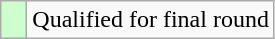<table class="wikitable">
<tr>
<td style="width:10px; background:#cfc"></td>
<td>Qualified for final round</td>
</tr>
</table>
